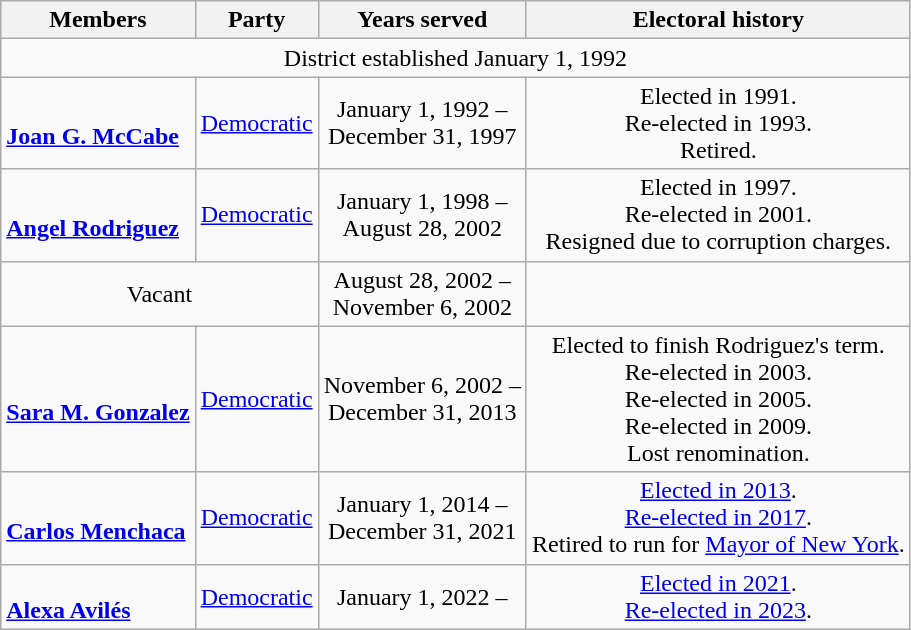<table class=wikitable style="text-align:center">
<tr>
<th>Members</th>
<th>Party</th>
<th>Years served</th>
<th>Electoral history</th>
</tr>
<tr>
<td colspan=5>District established January 1, 1992</td>
</tr>
<tr>
<td align=left><br><strong><a href='#'>Joan G. McCabe</a></strong><br></td>
<td><a href='#'>Democratic</a></td>
<td>January 1, 1992 – <br> December 31, 1997</td>
<td>Elected in 1991. <br> Re-elected in 1993. <br> Retired.</td>
</tr>
<tr>
<td align=left><br><strong><a href='#'>Angel Rodriguez</a></strong><br></td>
<td><a href='#'>Democratic</a></td>
<td>January 1, 1998 – <br> August 28, 2002</td>
<td>Elected in 1997. <br> Re-elected in 2001. <br> Resigned due to corruption charges.</td>
</tr>
<tr>
<td colspan=2>Vacant</td>
<td>August 28, 2002 – <br> November 6, 2002</td>
<td></td>
</tr>
<tr>
<td align=left><br><strong><a href='#'>Sara M. Gonzalez</a></strong><br></td>
<td><a href='#'>Democratic</a></td>
<td>November 6, 2002 – <br> December 31, 2013</td>
<td>Elected to finish Rodriguez's term. <br> Re-elected in 2003. <br> Re-elected in 2005. <br> Re-elected in 2009. <br> Lost renomination.</td>
</tr>
<tr>
<td align=left><br><strong><a href='#'>Carlos Menchaca</a></strong><br></td>
<td><a href='#'>Democratic</a></td>
<td>January 1, 2014 – <br> December 31, 2021</td>
<td><a href='#'>Elected in 2013</a>. <br> <a href='#'>Re-elected in 2017</a>. <br> Retired to run for <a href='#'>Mayor of New York</a>.</td>
</tr>
<tr>
<td align=left><br><strong><a href='#'>Alexa Avilés</a></strong><br></td>
<td><a href='#'>Democratic</a></td>
<td>January 1, 2022 – <br></td>
<td><a href='#'>Elected in 2021</a>. <br> <a href='#'>Re-elected in 2023</a>.</td>
</tr>
</table>
